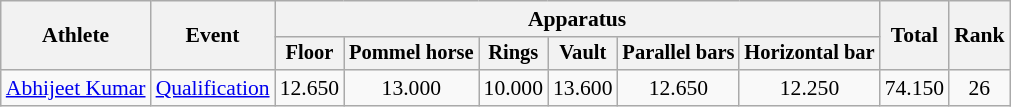<table class="wikitable" style="font-size:90%">
<tr>
<th rowspan=2>Athlete</th>
<th rowspan=2>Event</th>
<th colspan =6>Apparatus</th>
<th rowspan=2>Total</th>
<th rowspan=2>Rank</th>
</tr>
<tr style="font-size:95%">
<th>Floor</th>
<th>Pommel horse</th>
<th>Rings</th>
<th>Vault</th>
<th>Parallel bars</th>
<th>Horizontal bar</th>
</tr>
<tr align=center>
<td align=left><a href='#'>Abhijeet Kumar</a></td>
<td align=left><a href='#'>Qualification</a></td>
<td>12.650</td>
<td>13.000</td>
<td>10.000</td>
<td>13.600</td>
<td>12.650</td>
<td>12.250</td>
<td>74.150</td>
<td>26</td>
</tr>
</table>
